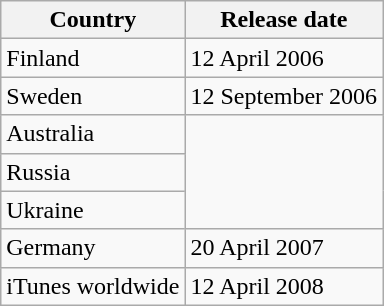<table class="wikitable">
<tr>
<th>Country</th>
<th>Release date</th>
</tr>
<tr>
<td>Finland</td>
<td>12 April 2006</td>
</tr>
<tr>
<td>Sweden</td>
<td>12 September 2006</td>
</tr>
<tr>
<td>Australia</td>
<td rowspan="3"></td>
</tr>
<tr>
<td>Russia</td>
</tr>
<tr>
<td>Ukraine</td>
</tr>
<tr>
<td>Germany</td>
<td>20 April 2007</td>
</tr>
<tr>
<td>iTunes worldwide</td>
<td>12 April 2008</td>
</tr>
</table>
